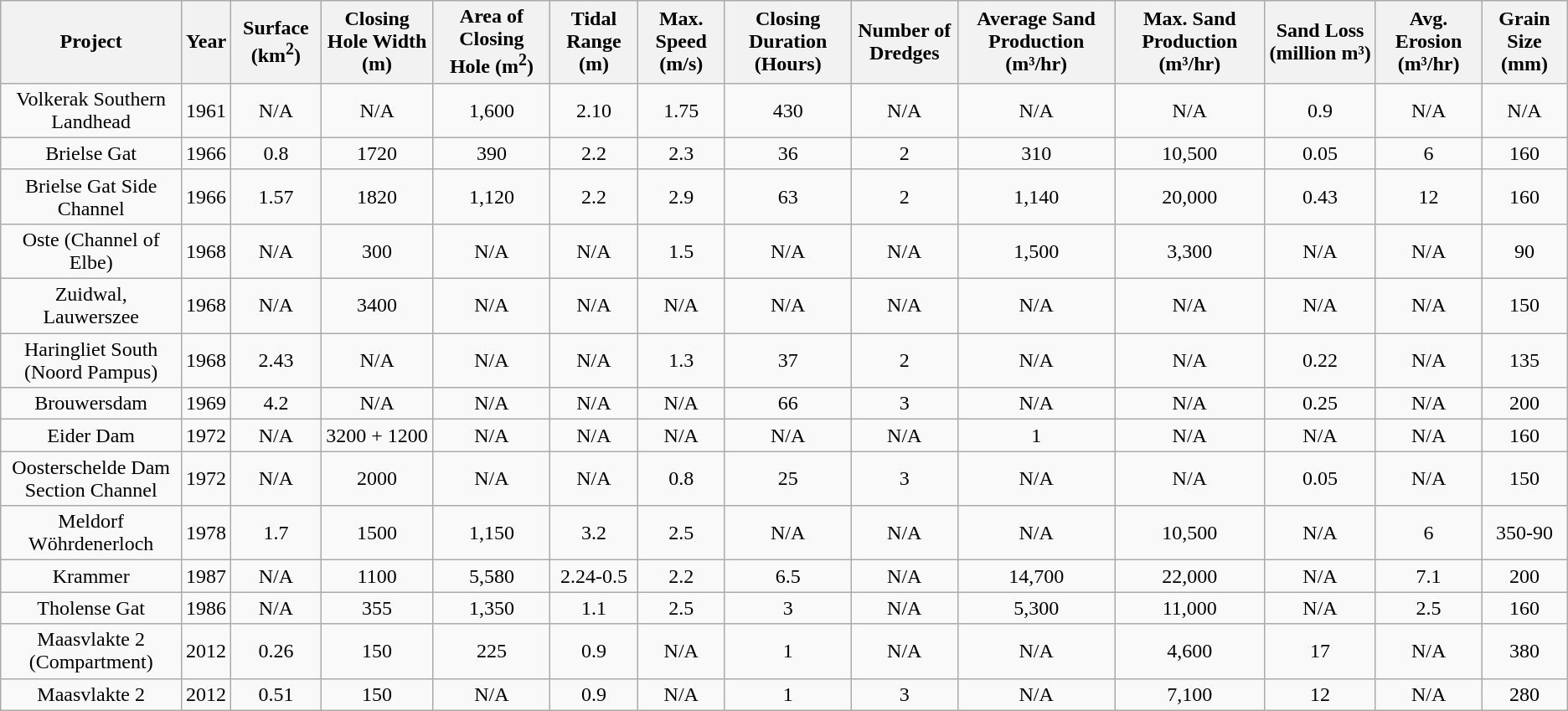<table class="wikitable" style="text-align:center;">
<tr>
<th>Project</th>
<th>Year</th>
<th>Surface (km<sup>2</sup>)</th>
<th>Closing Hole Width (m)</th>
<th>Area of Closing Hole (m<sup>2</sup>)</th>
<th>Tidal Range (m)</th>
<th>Max. Speed (m/s)</th>
<th>Closing Duration (Hours)</th>
<th>Number of Dredges</th>
<th>Average Sand Production (m³/hr)</th>
<th>Max. Sand Production (m³/hr)</th>
<th>Sand Loss (million m³)</th>
<th>Avg. Erosion (m³/hr)</th>
<th>Grain Size (mm)</th>
</tr>
<tr>
<td>Volkerak Southern Landhead</td>
<td>1961</td>
<td>N/A</td>
<td>N/A</td>
<td>1,600</td>
<td>2.10</td>
<td>1.75</td>
<td>430</td>
<td>N/A</td>
<td>N/A</td>
<td>N/A</td>
<td>0.9</td>
<td>N/A</td>
<td>N/A</td>
</tr>
<tr>
<td>Brielse Gat</td>
<td>1966</td>
<td>0.8</td>
<td>1720</td>
<td>390</td>
<td>2.2</td>
<td>2.3</td>
<td>36</td>
<td>2</td>
<td>310</td>
<td>10,500</td>
<td>0.05</td>
<td>6</td>
<td>160</td>
</tr>
<tr>
<td>Brielse Gat Side Channel</td>
<td>1966</td>
<td>1.57</td>
<td>1820</td>
<td>1,120</td>
<td>2.2</td>
<td>2.9</td>
<td>63</td>
<td>2</td>
<td>1,140</td>
<td>20,000</td>
<td>0.43</td>
<td>12</td>
<td>160</td>
</tr>
<tr>
<td>Oste (Channel of Elbe)</td>
<td>1968</td>
<td>N/A</td>
<td>300</td>
<td>N/A</td>
<td>N/A</td>
<td>1.5</td>
<td>N/A</td>
<td>N/A</td>
<td>1,500</td>
<td>3,300</td>
<td>N/A</td>
<td>N/A</td>
<td>90</td>
</tr>
<tr>
<td>Zuidwal, Lauwerszee</td>
<td>1968</td>
<td>N/A</td>
<td>3400</td>
<td>N/A</td>
<td>N/A</td>
<td>N/A</td>
<td>N/A</td>
<td>N/A</td>
<td>N/A</td>
<td>N/A</td>
<td>N/A</td>
<td>N/A</td>
<td>150</td>
</tr>
<tr>
<td>Haringliet South (Noord Pampus)</td>
<td>1968</td>
<td>2.43</td>
<td>N/A</td>
<td>N/A</td>
<td>N/A</td>
<td>1.3</td>
<td>37</td>
<td>2</td>
<td>N/A</td>
<td>N/A</td>
<td>0.22</td>
<td>N/A</td>
<td>135</td>
</tr>
<tr>
<td>Brouwersdam</td>
<td>1969</td>
<td>4.2</td>
<td>N/A</td>
<td>N/A</td>
<td>N/A</td>
<td>N/A</td>
<td>66</td>
<td>3</td>
<td>N/A</td>
<td>N/A</td>
<td>0.25</td>
<td>N/A</td>
<td>200</td>
</tr>
<tr>
<td>Eider Dam</td>
<td>1972</td>
<td>N/A</td>
<td>3200 + 1200</td>
<td>N/A</td>
<td>N/A</td>
<td>N/A</td>
<td>N/A</td>
<td>N/A</td>
<td>1</td>
<td>N/A</td>
<td>N/A</td>
<td>N/A</td>
<td>160</td>
</tr>
<tr>
<td>Oosterschelde Dam Section Channel</td>
<td>1972</td>
<td>N/A</td>
<td>2000</td>
<td>N/A</td>
<td>N/A</td>
<td>0.8</td>
<td>25</td>
<td>3</td>
<td>N/A</td>
<td>N/A</td>
<td>0.05</td>
<td>N/A</td>
<td>150</td>
</tr>
<tr>
<td>Meldorf Wöhrdenerloch</td>
<td>1978</td>
<td>1.7</td>
<td>1500</td>
<td>1,150</td>
<td>3.2</td>
<td>2.5</td>
<td>N/A</td>
<td>N/A</td>
<td>N/A</td>
<td>10,500</td>
<td>N/A</td>
<td>6</td>
<td>350-90</td>
</tr>
<tr>
<td>Krammer</td>
<td>1987</td>
<td>N/A</td>
<td>1100</td>
<td>5,580</td>
<td>2.24-0.5</td>
<td>2.2</td>
<td>6.5</td>
<td>N/A</td>
<td>14,700</td>
<td>22,000</td>
<td>N/A</td>
<td>7.1</td>
<td>200</td>
</tr>
<tr>
<td>Tholense Gat</td>
<td>1986</td>
<td>N/A</td>
<td>355</td>
<td>1,350</td>
<td>1.1</td>
<td>2.5</td>
<td>3</td>
<td>N/A</td>
<td>5,300</td>
<td>11,000</td>
<td>N/A</td>
<td>2.5</td>
<td>160</td>
</tr>
<tr>
<td>Maasvlakte 2 (Compartment)</td>
<td>2012</td>
<td>0.26</td>
<td>150</td>
<td>225</td>
<td>0.9</td>
<td>N/A</td>
<td>1</td>
<td>N/A</td>
<td>N/A</td>
<td>4,600</td>
<td>17</td>
<td>N/A</td>
<td>380</td>
</tr>
<tr>
<td>Maasvlakte 2</td>
<td>2012</td>
<td>0.51</td>
<td>150</td>
<td>N/A</td>
<td>0.9</td>
<td>N/A</td>
<td>1</td>
<td>3</td>
<td>N/A</td>
<td>7,100</td>
<td>12</td>
<td>N/A</td>
<td>280</td>
</tr>
</table>
